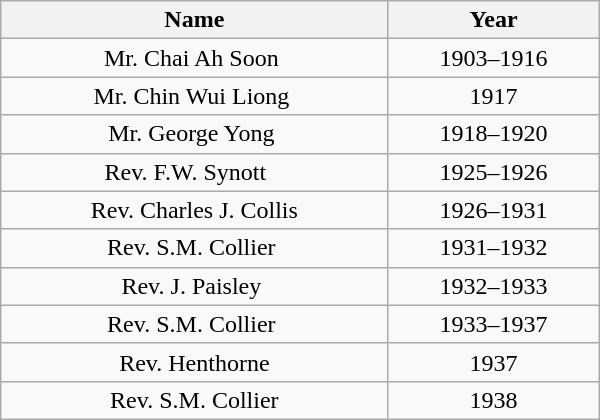<table class="wikitable" style="text-align: center; width: 400px; height: 200px;">
<tr>
<th>Name</th>
<th>Year</th>
</tr>
<tr>
<td>Mr. Chai Ah Soon </td>
<td>1903–1916</td>
</tr>
<tr>
<td>Mr. Chin Wui Liong </td>
<td>1917</td>
</tr>
<tr>
<td>Mr. George Yong </td>
<td>1918–1920</td>
</tr>
<tr>
<td>Rev. F.W. Synott   </td>
<td>1925–1926</td>
</tr>
<tr>
<td>Rev. Charles J. Collis</td>
<td>1926–1931</td>
</tr>
<tr>
<td>Rev. S.M. Collier </td>
<td>1931–1932</td>
</tr>
<tr>
<td>Rev. J. Paisley </td>
<td>1932–1933</td>
</tr>
<tr>
<td>Rev. S.M. Collier </td>
<td>1933–1937</td>
</tr>
<tr>
<td>Rev. Henthorne</td>
<td>1937</td>
</tr>
<tr>
<td>Rev. S.M. Collier</td>
<td>1938</td>
</tr>
</table>
